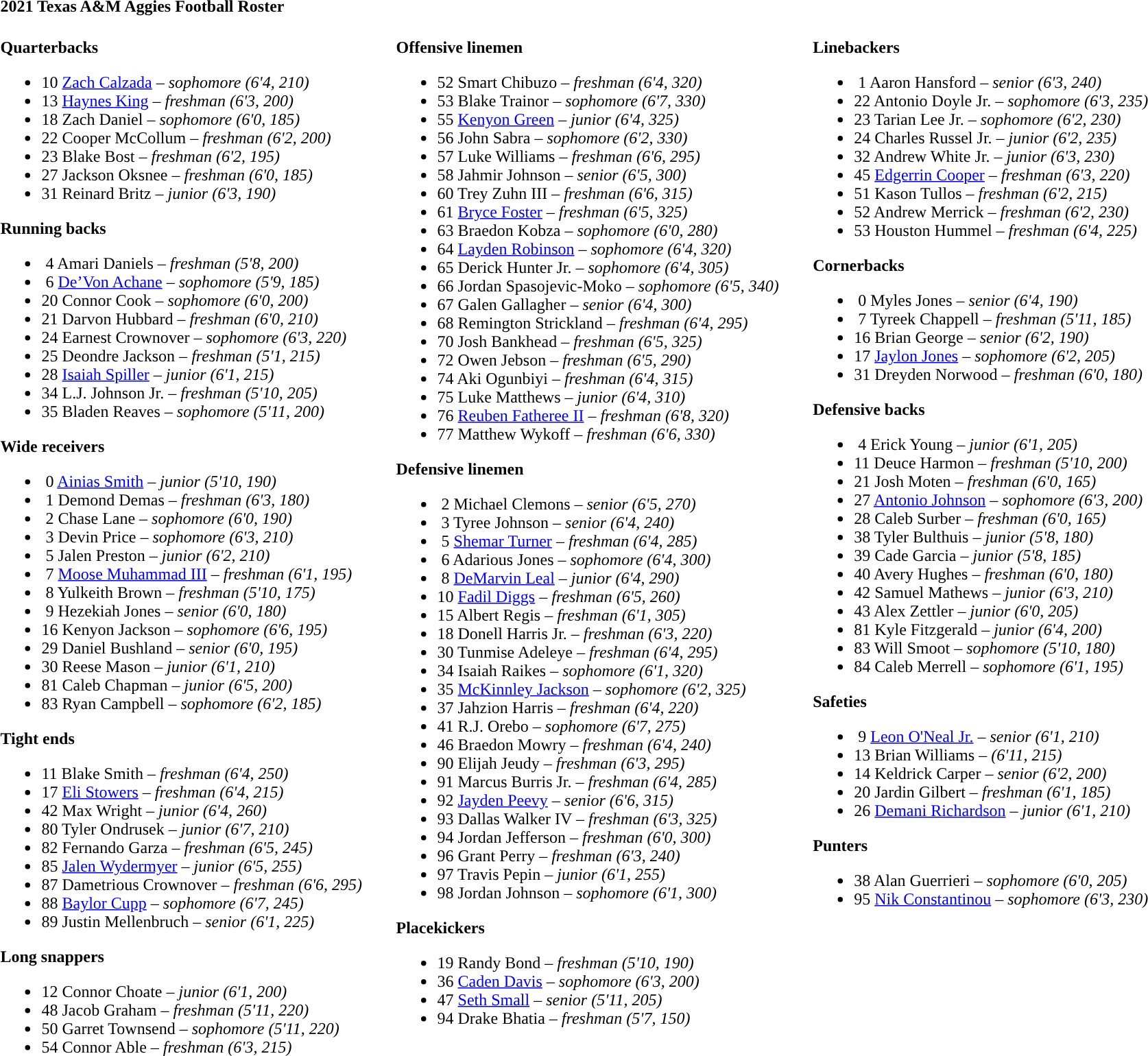<table class="toccolours" style="text-align: left;">
<tr>
<td colspan=11><strong>2021 Texas A&M Aggies Football Roster</strong></td>
</tr>
<tr>
<td valign="top"><br><strong>Quarterbacks</strong><ul><li>10 <a href='#'>Zach Calzada</a> – <em> sophomore (6'4, 210)</em></li><li>13 <a href='#'>Haynes King</a> – <em> freshman (6'3, 200)</em></li><li>18 Zach Daniel – <em> sophomore (6'0, 185)</em></li><li>22 Cooper McCollum – <em> freshman (6'2, 200)</em></li><li>23 Blake Bost – <em>freshman (6'2, 195)</em></li><li>27 Jackson Oksnee – <em>freshman (6'0, 185)</em></li><li>31 Reinard Britz – <em>junior (6'3, 190)</em></li></ul><strong>Running backs</strong><ul><li> 4 Amari Daniels – <em>freshman (5'8, 200)</em></li><li> 6 <a href='#'>De’Von Achane</a> – <em>sophomore (5'9, 185)</em></li><li>20 Connor Cook – <em> sophomore (6'0, 200)</em></li><li>21 Darvon Hubbard – <em> freshman (6'0, 210)</em></li><li>24 Earnest Crownover – <em> sophomore (6'3, 220)</em></li><li>25 Deondre Jackson – <em> freshman (5'1, 215)</em></li><li>28 <a href='#'>Isaiah Spiller</a> – <em>junior (6'1, 215)</em></li><li>34 L.J. Johnson Jr. – <em>freshman (5'10, 205)</em></li><li>35 Bladen Reaves – <em> sophomore (5'11, 200)</em></li></ul><strong>Wide receivers</strong><ul><li> 0 <a href='#'>Ainias Smith</a> – <em>junior (5'10, 190)</em></li><li> 1 Demond Demas – <em> freshman (6'3, 180)</em></li><li> 2 Chase Lane – <em> sophomore (6'0, 190)</em></li><li> 3 Devin Price – <em>sophomore (6'3, 210)</em></li><li> 5 Jalen Preston – <em> junior (6'2, 210)</em></li><li> 7 <a href='#'>Moose Muhammad III</a> – <em> freshman (6'1, 195)</em></li><li> 8 Yulkeith Brown – <em>freshman (5'10, 175)</em></li><li> 9 Hezekiah Jones – <em>senior (6'0, 180)</em></li><li>16 Kenyon Jackson – <em> sophomore (6'6, 195)</em></li><li>29 Daniel Bushland – <em>senior (6'0, 195)</em></li><li>30 Reese Mason – <em> junior (6'1, 210)</em></li><li>81 Caleb Chapman – <em> junior (6'5, 200)</em></li><li>83 Ryan Campbell – <em>sophomore (6'2, 185)</em></li></ul><strong>Tight ends</strong><ul><li>11 Blake Smith – <em> freshman (6'4, 250)</em></li><li>17 <a href='#'>Eli Stowers</a> – <em>freshman (6'4, 215)</em></li><li>42 Max Wright – <em>junior (6'4, 260)</em></li><li>80 Tyler Ondrusek – <em>junior (6'7, 210)</em></li><li>82 Fernando Garza – <em>freshman (6'5, 245)</em></li><li>85 <a href='#'>Jalen Wydermyer</a> – <em>junior (6'5, 255)</em></li><li>87 Dametrious Crownover – <em>freshman (6'6, 295)</em></li><li>88 <a href='#'>Baylor Cupp</a> – <em> sophomore (6'7, 245)</em></li><li>89 Justin Mellenbruch – <em>senior (6'1, 225)</em></li></ul><strong>Long snappers</strong><ul><li>12 Connor Choate – <em>junior (6'1, 200)</em></li><li>48 Jacob Graham – <em> freshman (5'11, 220)</em></li><li>50 Garret Townsend – <em> sophomore (5'11, 220)</em></li><li>54 Connor Able – <em>freshman (6'3, 215)</em></li></ul></td>
<td width="25"> </td>
<td valign="top"><br><strong>Offensive linemen</strong><ul><li>52 Smart Chibuzo – <em> freshman (6'4, 320)</em></li><li>53 Blake Trainor – <em> sophomore (6'7, 330)</em></li><li>55 <a href='#'>Kenyon Green</a> – <em>junior (6'4, 325)</em></li><li>56 John Sabra – <em>sophomore (6'2, 330)</em></li><li>57 Luke Williams – <em>freshman (6'6, 295)</em></li><li>58 Jahmir Johnson – <em> senior (6'5, 300)</em></li><li>60 Trey Zuhn III – <em>freshman (6'6, 315)</em></li><li>61 <a href='#'>Bryce Foster</a> – <em>freshman (6'5, 325)</em></li><li>63 Braedon Kobza – <em> sophomore (6'0, 280)</em></li><li>64 <a href='#'>Layden Robinson</a> – <em> sophomore (6'4, 320)</em></li><li>65 Derick Hunter Jr. – <em> sophomore (6'4, 305)</em></li><li>66 Jordan Spasojevic-Moko – <em>sophomore (6'5, 340)</em></li><li>67 Galen Gallagher – <em> senior (6'4, 300)</em></li><li>68 Remington Strickland – <em>freshman (6'4, 295)</em></li><li>70 Josh Bankhead – <em> freshman (6'5, 325)</em></li><li>72 Owen Jebson – <em>freshman (6'5, 290)</em></li><li>74 Aki Ogunbiyi – <em> freshman (6'4, 315)</em></li><li>75 Luke Matthews – <em> junior (6'4, 310)</em></li><li>76 <a href='#'>Reuben Fatheree II</a> – <em>freshman (6'8, 320)</em></li><li>77 Matthew Wykoff – <em>freshman (6'6, 330)</em></li></ul><strong>Defensive linemen</strong><ul><li> 2 Michael Clemons – <em> senior (6'5, 270)</em></li><li> 3 Tyree Johnson – <em> senior (6'4, 240)</em></li><li> 5 <a href='#'>Shemar Turner</a> – <em>freshman (6'4, 285)</em></li><li> 6 Adarious Jones – <em> sophomore (6'4, 300)</em></li><li> 8 <a href='#'>DeMarvin Leal</a> – <em>junior (6'4, 290)</em></li><li>10 <a href='#'>Fadil Diggs</a> – <em> freshman (6'5, 260)</em></li><li>15 Albert Regis – <em>freshman (6'1, 305)</em></li><li>18 Donell Harris Jr. – <em> freshman (6'3, 220)</em></li><li>30 Tunmise Adeleye – <em>freshman (6'4, 295)</em></li><li>34 Isaiah Raikes – <em>sophomore (6'1, 320)</em></li><li>35 <a href='#'>McKinnley Jackson</a> – <em>sophomore (6'2, 325)</em></li><li>37 Jahzion Harris – <em>freshman (6'4, 220)</em></li><li>41 R.J. Orebo – <em> sophomore (6'7, 275)</em></li><li>46 Braedon Mowry – <em> freshman (6'4, 240)</em></li><li>90 Elijah Jeudy – <em>freshman (6'3, 295)</em></li><li>91 Marcus Burris Jr. – <em>freshman (6'4, 285)</em></li><li>92 <a href='#'>Jayden Peevy</a> – <em>senior (6'6, 315)</em></li><li>93 Dallas Walker IV – <em> freshman (6'3, 325)</em></li><li>94 Jordan Jefferson – <em> freshman (6'0, 300)</em></li><li>96 Grant Perry – <em> freshman (6'3, 240)</em></li><li>97 Travis Pepin – <em>junior (6'1, 255)</em></li><li>98 Jordan Johnson – <em>sophomore (6'1, 300)</em></li></ul><strong>Placekickers</strong><ul><li>19 Randy Bond – <em>freshman (5'10, 190)</em></li><li>36 <a href='#'>Caden Davis</a> – <em> sophomore (6'3, 200)</em></li><li>47 <a href='#'>Seth Small</a> – <em>senior (5'11, 205)</em></li><li>94 Drake Bhatia – <em> freshman (5'7, 150)</em></li></ul></td>
<td width="25"> </td>
<td valign="top"><br><strong>Linebackers</strong><ul><li> 1 Aaron Hansford – <em>senior (6'3, 240)</em></li><li>22 Antonio Doyle Jr. – <em>sophomore (6'3, 235)</em></li><li>23 Tarian Lee Jr. – <em> sophomore (6'2, 230)</em></li><li>24 Charles Russel Jr. – <em>junior (6'2, 235)</em></li><li>32 Andrew White Jr. – <em>junior (6'3, 230)</em></li><li>45 <a href='#'>Edgerrin Cooper</a> – <em> freshman (6'3, 220)</em></li><li>51 Kason Tullos – <em>freshman (6'2, 215)</em></li><li>52 Andrew Merrick – <em> freshman (6'2, 230)</em></li><li>53 Houston Hummel – <em> freshman (6'4, 225)</em></li></ul><strong>Cornerbacks</strong><ul><li> 0 Myles Jones – <em> senior (6'4, 190)</em></li><li> 7 Tyreek Chappell – <em>freshman (5'11, 185)</em></li><li>16 Brian George – <em>senior (6'2, 190)</em></li><li>17 <a href='#'>Jaylon Jones</a> – <em>sophomore (6'2, 205)</em></li><li>31 Dreyden Norwood – <em>freshman (6'0, 180)</em></li></ul><strong>Defensive backs</strong><ul><li> 4 Erick Young – <em>junior (6'1, 205)</em></li><li>11 Deuce Harmon – <em>freshman (5'10, 200)</em></li><li>21 Josh Moten – <em> freshman (6'0, 165)</em></li><li>27 <a href='#'>Antonio Johnson</a> – <em>sophomore (6'3, 200)</em></li><li>28 Caleb Surber – <em>freshman (6'0, 165)</em></li><li>38 Tyler Bulthuis – <em>junior (5'8, 180)</em></li><li>39 Cade Garcia – <em>junior (5'8, 185)</em></li><li>40 Avery Hughes – <em> freshman (6'0, 180)</em></li><li>42 Samuel Mathews – <em>junior (6'3, 210)</em></li><li>43 Alex Zettler – <em> junior (6'0, 205)</em></li><li>81 Kyle Fitzgerald – <em>junior (6'4, 200)</em></li><li>83 Will Smoot – <em>sophomore (5'10, 180)</em></li><li>84 Caleb Merrell  – <em>sophomore (6'1, 195)</em></li></ul><strong>Safeties</strong><ul><li> 9 <a href='#'>Leon O'Neal Jr.</a> – <em>senior (6'1, 210)</em></li><li>13 Brian Williams – <em>(6'11, 215)</em></li><li>14 Keldrick Carper – <em>senior (6'2, 200)</em></li><li>20 Jardin Gilbert – <em>freshman (6'1, 185)</em></li><li>26 <a href='#'>Demani Richardson</a> – <em>junior (6'1, 210)</em></li></ul><strong>Punters</strong><ul><li>38 Alan Guerrieri – <em> sophomore (6'0, 205)</em></li><li>95 <a href='#'>Nik Constantinou</a> – <em> sophomore (6'3, 230)</em></li></ul></td>
</tr>
</table>
